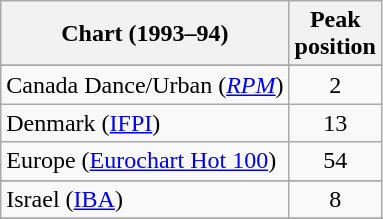<table class="wikitable sortable">
<tr>
<th>Chart (1993–94)</th>
<th>Peak<br>position</th>
</tr>
<tr>
</tr>
<tr>
<td>Canada Dance/Urban (<a href='#'><em>RPM</em></a>)</td>
<td align="center">2</td>
</tr>
<tr>
<td>Denmark (<a href='#'>IFPI</a>)</td>
<td align="center">13</td>
</tr>
<tr>
<td>Europe (<a href='#'>Eurochart Hot 100</a>)</td>
<td align="center">54</td>
</tr>
<tr>
</tr>
<tr>
</tr>
<tr>
<td>Israel (<a href='#'>IBA</a>)</td>
<td align="center">8</td>
</tr>
<tr>
</tr>
<tr>
</tr>
</table>
